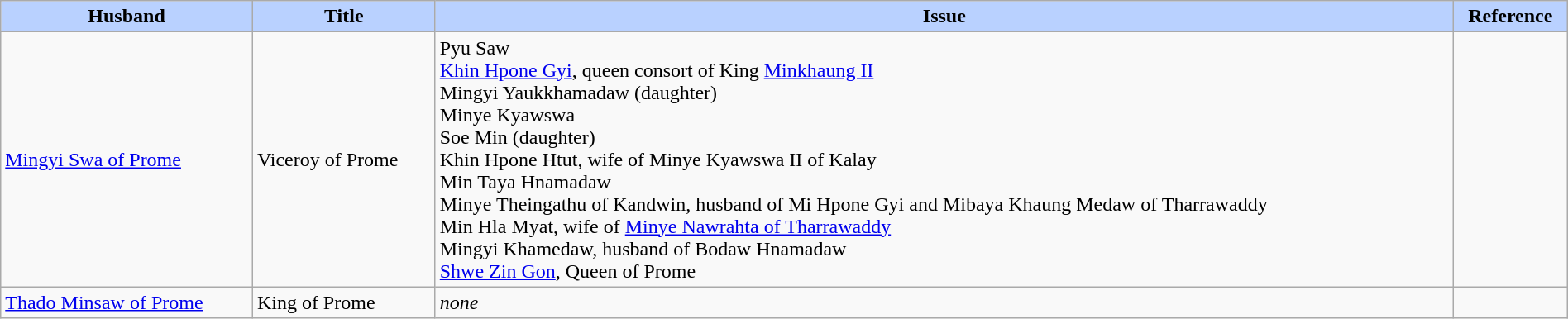<table width=100% class="wikitable">
<tr>
<th style="background-color:#B9D1FF">Husband</th>
<th style="background-color:#B9D1FF">Title</th>
<th style="background-color:#B9D1FF">Issue</th>
<th style="background-color:#B9D1FF">Reference</th>
</tr>
<tr>
<td><a href='#'>Mingyi Swa of Prome</a></td>
<td>Viceroy of Prome</td>
<td>Pyu Saw<br> <a href='#'>Khin Hpone Gyi</a>, queen consort of King <a href='#'>Minkhaung II</a><br> Mingyi Yaukkhamadaw (daughter)<br> Minye Kyawswa<br> Soe Min (daughter)<br> Khin Hpone Htut, wife of Minye Kyawswa II of Kalay<br> Min Taya Hnamadaw<br> Minye Theingathu of Kandwin, husband of Mi Hpone Gyi and Mibaya Khaung Medaw of Tharrawaddy<br> Min Hla Myat, wife of <a href='#'>Minye Nawrahta of Tharrawaddy</a><br> Mingyi Khamedaw, husband of Bodaw Hnamadaw<br> <a href='#'>Shwe Zin Gon</a>, Queen of Prome</td>
<td></td>
</tr>
<tr>
<td><a href='#'>Thado Minsaw of Prome</a></td>
<td>King of Prome</td>
<td><em>none</em></td>
<td></td>
</tr>
</table>
